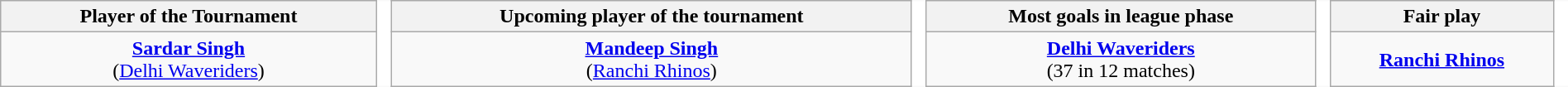<table class=wikitable style="width:100%; text-align:center; border:none">
<tr>
<th>Player of the Tournament</th>
<th rowspan="3" width="5" style="border:none; background:white"></th>
<th>Upcoming player of the tournament</th>
<th rowspan="3" width="5" style="border:none; background:white"></th>
<th>Most goals in league phase</th>
<th rowspan="3" width="5" style="border:none; background:white"></th>
<th>Fair play</th>
<th rowspan="3" width="5" style="border:none; background:white"></th>
</tr>
<tr>
<td><strong><a href='#'>Sardar Singh</a></strong><br>(<a href='#'>Delhi Waveriders</a>)</td>
<td><strong><a href='#'>Mandeep Singh</a></strong><br>(<a href='#'>Ranchi Rhinos</a>)</td>
<td><strong><a href='#'>Delhi Waveriders</a></strong><br>(37 in 12 matches)</td>
<td><strong><a href='#'>Ranchi Rhinos</a></strong></td>
</tr>
</table>
